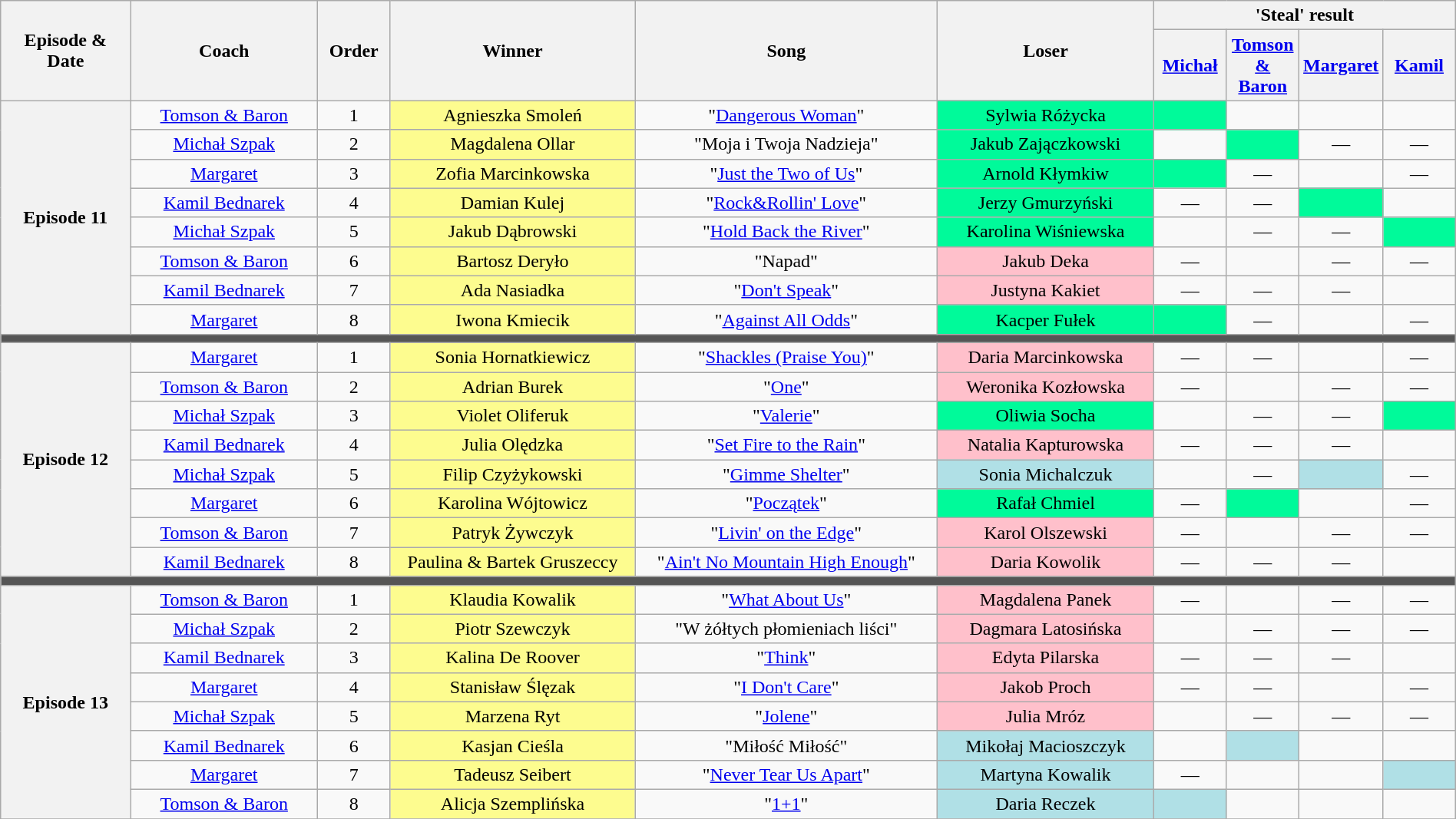<table class="wikitable" style="text-align: center; width:100%;">
<tr>
<th rowspan="2" style="width:9%;">Episode & Date</th>
<th rowspan="2" style="width:13%;">Coach</th>
<th rowspan="2" style="width:05%;">Order</th>
<th rowspan="2" style="width:17%;">Winner</th>
<th rowspan="2" style="width:21%;">Song</th>
<th rowspan="2" style="width:15%;">Loser</th>
<th colspan="4" style="width:20%;">'Steal' result</th>
</tr>
<tr>
<th style="width:05%;"><a href='#'>Michał</a></th>
<th style="width:05%;"><a href='#'>Tomson & Baron</a></th>
<th style="width:05%;"><a href='#'>Margaret</a></th>
<th style="width:05%;"><a href='#'>Kamil</a></th>
</tr>
<tr>
<th rowspan="8">Episode 11<br><small></small></th>
<td><a href='#'>Tomson & Baron</a></td>
<td>1</td>
<td style="background:#fdfc8f;">Agnieszka Smoleń</td>
<td>"<a href='#'>Dangerous Woman</a>"</td>
<td style="background:#00fa9a;">Sylwia Różycka</td>
<td style="background:#00fa9a;"><strong></strong></td>
<td></td>
<td><strong></strong></td>
<td><strong></strong></td>
</tr>
<tr>
<td><a href='#'>Michał Szpak</a></td>
<td>2</td>
<td style="background:#fdfc8f;">Magdalena Ollar</td>
<td>"Moja i Twoja Nadzieja"</td>
<td style="background:#00fa9a;">Jakub Zajączkowski</td>
<td></td>
<td style="background:#00fa9a;"><strong></strong></td>
<td>—</td>
<td>—</td>
</tr>
<tr>
<td><a href='#'>Margaret</a></td>
<td>3</td>
<td style="background:#fdfc8f;">Zofia Marcinkowska</td>
<td>"<a href='#'>Just the Two of Us</a>"</td>
<td style="background:#00fa9a;">Arnold Kłymkiw</td>
<td style="background:#00fa9a;"><strong></strong></td>
<td>—</td>
<td></td>
<td>—</td>
</tr>
<tr>
<td><a href='#'>Kamil Bednarek</a></td>
<td>4</td>
<td style="background:#fdfc8f;">Damian Kulej</td>
<td>"<a href='#'>Rock&Rollin' Love</a>"</td>
<td style="background:#00fa9a;">Jerzy Gmurzyński</td>
<td>—</td>
<td>—</td>
<td style="background:#00fa9a;"><strong></strong></td>
<td></td>
</tr>
<tr>
<td><a href='#'>Michał Szpak</a></td>
<td>5</td>
<td style="background:#fdfc8f;">Jakub Dąbrowski</td>
<td>"<a href='#'>Hold Back the River</a>"</td>
<td style="background:#00fa9a;">Karolina Wiśniewska</td>
<td></td>
<td>—</td>
<td>—</td>
<td style="background:#00fa9a;"><strong></strong></td>
</tr>
<tr>
<td><a href='#'>Tomson & Baron</a></td>
<td>6</td>
<td style="background:#fdfc8f;">Bartosz Deryło</td>
<td>"Napad"</td>
<td style="background:pink;">Jakub Deka</td>
<td>—</td>
<td></td>
<td>—</td>
<td>—</td>
</tr>
<tr>
<td><a href='#'>Kamil Bednarek</a></td>
<td>7</td>
<td style="background:#fdfc8f;">Ada Nasiadka</td>
<td>"<a href='#'>Don't Speak</a>"</td>
<td style="background:pink;">Justyna Kakiet</td>
<td>—</td>
<td>—</td>
<td>—</td>
<td></td>
</tr>
<tr>
<td><a href='#'>Margaret</a></td>
<td>8</td>
<td style="background:#fdfc8f;">Iwona Kmiecik</td>
<td>"<a href='#'>Against All Odds</a>"</td>
<td style="background:#00fa9a;">Kacper Fułek</td>
<td style="background:#00fa9a;"><strong></strong></td>
<td>—</td>
<td></td>
<td>—</td>
</tr>
<tr>
<td colspan="10" style="background:#555;"></td>
</tr>
<tr>
<th rowspan="8">Episode 12<br><small></small></th>
<td><a href='#'>Margaret</a></td>
<td>1</td>
<td style="background:#fdfc8f;">Sonia Hornatkiewicz</td>
<td>"<a href='#'>Shackles (Praise You)</a>"</td>
<td style="background:pink;">Daria Marcinkowska</td>
<td>—</td>
<td>—</td>
<td></td>
<td>—</td>
</tr>
<tr>
<td><a href='#'>Tomson & Baron</a></td>
<td>2</td>
<td style="background:#fdfc8f;">Adrian Burek</td>
<td>"<a href='#'>One</a>"</td>
<td style="background:pink;">Weronika Kozłowska</td>
<td>—</td>
<td></td>
<td>—</td>
<td>—</td>
</tr>
<tr>
<td><a href='#'>Michał Szpak</a></td>
<td>3</td>
<td style="background:#fdfc8f;">Violet Oliferuk</td>
<td>"<a href='#'>Valerie</a>"</td>
<td style="background:#00fa9a;">Oliwia Socha</td>
<td></td>
<td>—</td>
<td>—</td>
<td style="background:#00fa9a;"><strong></strong></td>
</tr>
<tr>
<td><a href='#'>Kamil Bednarek</a></td>
<td>4</td>
<td style="background:#fdfc8f;">Julia Olędzka</td>
<td>"<a href='#'>Set Fire to the Rain</a>"</td>
<td style="background:pink;">Natalia Kapturowska</td>
<td>—</td>
<td>—</td>
<td>—</td>
<td></td>
</tr>
<tr>
<td><a href='#'>Michał Szpak</a></td>
<td>5</td>
<td style="background:#fdfc8f;">Filip Czyżykowski</td>
<td>"<a href='#'>Gimme Shelter</a>"</td>
<td style="background:#b0e0e6;">Sonia Michalczuk</td>
<td></td>
<td>—</td>
<td style="background:#b0e0e6;"><strong></strong></td>
<td>—</td>
</tr>
<tr>
<td><a href='#'>Margaret</a></td>
<td>6</td>
<td style="background:#fdfc8f;">Karolina Wójtowicz</td>
<td>"<a href='#'>Początek</a>"</td>
<td style="background:#00fa9a;">Rafał Chmiel</td>
<td>—</td>
<td style="background:#00fa9a;"><strong></strong></td>
<td></td>
<td>—</td>
</tr>
<tr>
<td><a href='#'>Tomson & Baron</a></td>
<td>7</td>
<td style="background:#fdfc8f;">Patryk Żywczyk</td>
<td>"<a href='#'>Livin' on the Edge</a>"</td>
<td style="background:pink;">Karol Olszewski</td>
<td>—</td>
<td></td>
<td>—</td>
<td>—</td>
</tr>
<tr>
<td><a href='#'>Kamil Bednarek</a></td>
<td>8</td>
<td style="background:#fdfc8f;">Paulina & Bartek Gruszeccy</td>
<td>"<a href='#'>Ain't No Mountain High Enough</a>"</td>
<td style="background:pink;">Daria Kowolik</td>
<td>—</td>
<td>—</td>
<td>—</td>
<td></td>
</tr>
<tr>
<td colspan="10" style="background:#555;"></td>
</tr>
<tr>
<th rowspan="8">Episode 13<br><small></small></th>
<td><a href='#'>Tomson & Baron</a></td>
<td>1</td>
<td style="background:#fdfc8f;">Klaudia Kowalik</td>
<td>"<a href='#'>What About Us</a>"</td>
<td style="background:pink;">Magdalena Panek</td>
<td>—</td>
<td></td>
<td>—</td>
<td>—</td>
</tr>
<tr>
<td><a href='#'>Michał Szpak</a></td>
<td>2</td>
<td style="background:#fdfc8f;">Piotr Szewczyk</td>
<td>"W żółtych płomieniach liści"</td>
<td style="background:pink;">Dagmara Latosińska</td>
<td></td>
<td>—</td>
<td>—</td>
<td>—</td>
</tr>
<tr>
<td><a href='#'>Kamil Bednarek</a></td>
<td>3</td>
<td style="background:#fdfc8f;">Kalina De Roover</td>
<td>"<a href='#'>Think</a>"</td>
<td style="background:pink;">Edyta Pilarska</td>
<td>—</td>
<td>—</td>
<td>—</td>
<td></td>
</tr>
<tr>
<td><a href='#'>Margaret</a></td>
<td>4</td>
<td style="background:#fdfc8f;">Stanisław Ślęzak</td>
<td>"<a href='#'>I Don't Care</a>"</td>
<td style="background:pink;">Jakob Proch</td>
<td>—</td>
<td>—</td>
<td></td>
<td>—</td>
</tr>
<tr>
<td><a href='#'>Michał Szpak</a></td>
<td>5</td>
<td style="background:#fdfc8f;">Marzena Ryt</td>
<td>"<a href='#'>Jolene</a>"</td>
<td style="background:pink;">Julia Mróz</td>
<td></td>
<td>—</td>
<td>—</td>
<td>—</td>
</tr>
<tr>
<td><a href='#'>Kamil Bednarek</a></td>
<td>6</td>
<td style="background:#fdfc8f;">Kasjan Cieśla</td>
<td>"Miłość Miłość"</td>
<td style="background:#b0e0e6;">Mikołaj Macioszczyk</td>
<td><strong></strong></td>
<td style="background:#b0e0e6;"><strong></strong></td>
<td><strong></strong></td>
<td></td>
</tr>
<tr>
<td><a href='#'>Margaret</a></td>
<td>7</td>
<td style="background:#fdfc8f;">Tadeusz Seibert</td>
<td>"<a href='#'>Never Tear Us Apart</a>"</td>
<td style="background:#b0e0e6;">Martyna Kowalik</td>
<td>—</td>
<td><strong></strong></td>
<td></td>
<td style="background:#b0e0e6;"><strong></strong></td>
</tr>
<tr>
<td><a href='#'>Tomson & Baron</a></td>
<td>8</td>
<td style="background:#fdfc8f;">Alicja Szemplińska</td>
<td>"<a href='#'>1+1</a>"</td>
<td style="background:#b0e0e6;">Daria Reczek</td>
<td style="background:#b0e0e6;"><strong></strong></td>
<td></td>
<td><strong></strong></td>
<td><strong></strong></td>
</tr>
<tr>
</tr>
</table>
